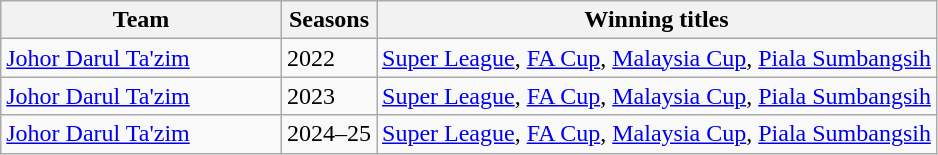<table class="wikitable">
<tr>
<th style="width:30%;">Team</th>
<th>Seasons</th>
<th>Winning titles</th>
</tr>
<tr>
<td><a href='#'>Johor Darul Ta'zim</a></td>
<td>2022</td>
<td><a href='#'>Super League</a>, <a href='#'>FA Cup</a>, <a href='#'>Malaysia Cup</a>, <a href='#'>Piala Sumbangsih</a></td>
</tr>
<tr>
<td><a href='#'>Johor Darul Ta'zim</a></td>
<td>2023</td>
<td><a href='#'>Super League</a>, <a href='#'>FA Cup</a>, <a href='#'>Malaysia Cup</a>, <a href='#'>Piala Sumbangsih</a></td>
</tr>
<tr>
<td><a href='#'>Johor Darul Ta'zim</a></td>
<td>2024–25</td>
<td><a href='#'>Super League</a>, <a href='#'>FA Cup</a>, <a href='#'>Malaysia Cup</a>, <a href='#'>Piala Sumbangsih</a></td>
</tr>
</table>
